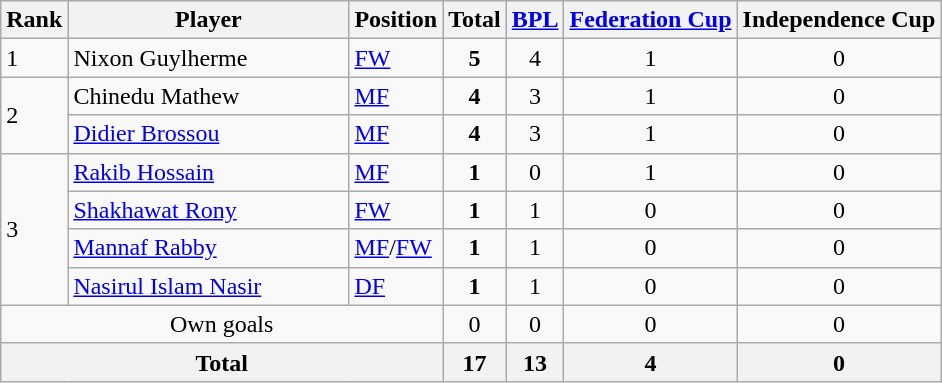<table class="wikitable">
<tr>
<th>Rank</th>
<th style="width:180px;">Player</th>
<th>Position</th>
<th>Total</th>
<th><a href='#'>BPL</a></th>
<th><a href='#'>Federation Cup</a></th>
<th>Independence Cup</th>
</tr>
<tr>
<td>1</td>
<td> Nixon Guylherme</td>
<td><a href='#'>FW</a></td>
<td align="center"><strong>5</strong></td>
<td align="center">4</td>
<td align="center">1</td>
<td align="center">0</td>
</tr>
<tr>
<td rowspan="2">2</td>
<td> Chinedu Mathew</td>
<td><a href='#'>MF</a></td>
<td align="center"><strong>4</strong></td>
<td align="center">3</td>
<td align="center">1</td>
<td align="center">0</td>
</tr>
<tr>
<td> <a href='#'>Didier Brossou</a></td>
<td><a href='#'>MF</a></td>
<td align="center"><strong>4</strong></td>
<td align="center">3</td>
<td align="center">1</td>
<td align="center">0</td>
</tr>
<tr>
<td rowspan="4">3</td>
<td> <a href='#'>Rakib Hossain</a></td>
<td><a href='#'>MF</a></td>
<td align="center"><strong>1</strong></td>
<td align="center">0</td>
<td align="center">1</td>
<td align="center">0</td>
</tr>
<tr>
<td> <a href='#'>Shakhawat Rony</a></td>
<td><a href='#'>FW</a></td>
<td align="center"><strong>1</strong></td>
<td align="center">1</td>
<td ‌  align="center">0</td>
<td align="center">0</td>
</tr>
<tr>
<td> <a href='#'>Mannaf Rabby</a></td>
<td><a href='#'>MF</a>/<a href='#'>FW</a></td>
<td align="center"><strong>1</strong></td>
<td align="center">1</td>
<td ‌  align="center">0</td>
<td align="center">0</td>
</tr>
<tr>
<td> <a href='#'>Nasirul Islam Nasir</a></td>
<td><a href='#'>DF</a></td>
<td align="center"><strong>1</strong></td>
<td align="center">1</td>
<td align="center">0</td>
<td align="center">0</td>
</tr>
<tr>
<td colspan="3" align="center">Own goals</td>
<td align="center">0</td>
<td align="center">0</td>
<td align="center">0</td>
<td align="center">0</td>
</tr>
<tr>
<th colspan="3" align="center">Total</th>
<th align="center">17</th>
<th align="center">13</th>
<th align="center">4</th>
<th align="center">0</th>
</tr>
</table>
